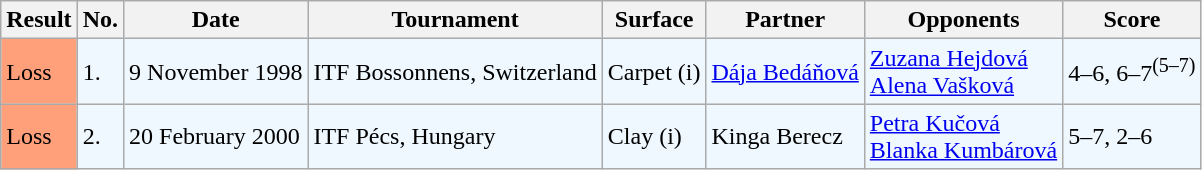<table class="sortable wikitable">
<tr>
<th>Result</th>
<th>No.</th>
<th>Date</th>
<th>Tournament</th>
<th>Surface</th>
<th>Partner</th>
<th>Opponents</th>
<th class="unsortable">Score</th>
</tr>
<tr style="background:#f0f8ff;">
<td style="background:#ffa07a;">Loss</td>
<td>1.</td>
<td>9 November 1998</td>
<td>ITF Bossonnens, Switzerland</td>
<td>Carpet (i)</td>
<td> <a href='#'>Dája Bedáňová</a></td>
<td> <a href='#'>Zuzana Hejdová</a> <br>  <a href='#'>Alena Vašková</a></td>
<td>4–6, 6–7<sup>(5–7)</sup></td>
</tr>
<tr style="background:#f0f8ff;">
<td style="background:#ffa07a;">Loss</td>
<td>2.</td>
<td>20 February 2000</td>
<td>ITF Pécs, Hungary</td>
<td>Clay (i)</td>
<td> Kinga Berecz</td>
<td> <a href='#'>Petra Kučová</a> <br>  <a href='#'>Blanka Kumbárová</a></td>
<td>5–7, 2–6</td>
</tr>
</table>
